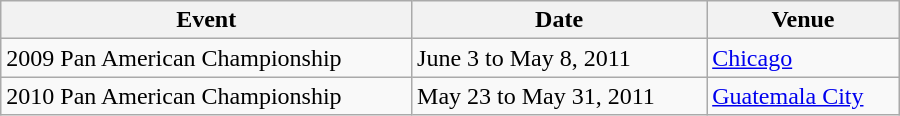<table class="wikitable" width=600>
<tr>
<th>Event</th>
<th>Date</th>
<th>Venue</th>
</tr>
<tr>
<td>2009 Pan American Championship</td>
<td>June 3 to May 8, 2011</td>
<td> <a href='#'>Chicago</a></td>
</tr>
<tr>
<td>2010 Pan American Championship</td>
<td>May 23 to May 31, 2011</td>
<td> <a href='#'>Guatemala City</a></td>
</tr>
</table>
